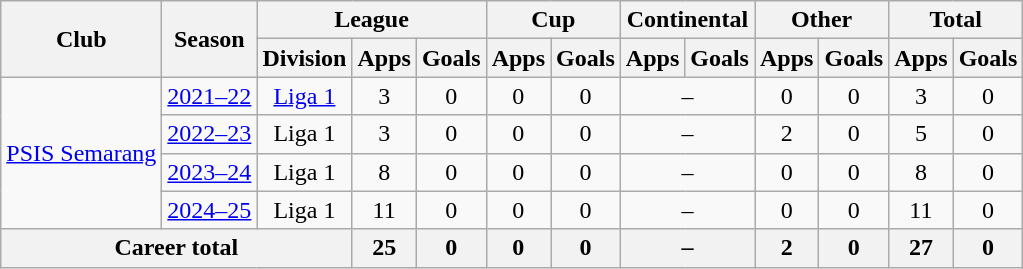<table class="wikitable" style="text-align: center">
<tr>
<th rowspan="2">Club</th>
<th rowspan="2">Season</th>
<th colspan="3">League</th>
<th colspan="2">Cup</th>
<th colspan="2">Continental</th>
<th colspan="2">Other</th>
<th colspan="2">Total</th>
</tr>
<tr>
<th>Division</th>
<th>Apps</th>
<th>Goals</th>
<th>Apps</th>
<th>Goals</th>
<th>Apps</th>
<th>Goals</th>
<th>Apps</th>
<th>Goals</th>
<th>Apps</th>
<th>Goals</th>
</tr>
<tr>
<td rowspan="4"><a href='#'>PSIS Semarang</a></td>
<td><a href='#'>2021–22</a></td>
<td rowspan="1" valign="center"><a href='#'>Liga 1</a></td>
<td>3</td>
<td>0</td>
<td>0</td>
<td>0</td>
<td colspan="2">–</td>
<td>0</td>
<td>0</td>
<td>3</td>
<td>0</td>
</tr>
<tr>
<td><a href='#'>2022–23</a></td>
<td>Liga 1</td>
<td>3</td>
<td>0</td>
<td>0</td>
<td>0</td>
<td colspan="2">–</td>
<td>2</td>
<td>0</td>
<td>5</td>
<td>0</td>
</tr>
<tr>
<td><a href='#'>2023–24</a></td>
<td>Liga 1</td>
<td>8</td>
<td>0</td>
<td>0</td>
<td>0</td>
<td colspan="2">–</td>
<td>0</td>
<td>0</td>
<td>8</td>
<td>0</td>
</tr>
<tr>
<td><a href='#'>2024–25</a></td>
<td>Liga 1</td>
<td>11</td>
<td>0</td>
<td>0</td>
<td>0</td>
<td colspan="2">–</td>
<td>0</td>
<td>0</td>
<td>11</td>
<td>0</td>
</tr>
<tr>
<th colspan="3">Career total</th>
<th>25</th>
<th>0</th>
<th>0</th>
<th>0</th>
<th colspan="2">–</th>
<th>2</th>
<th>0</th>
<th>27</th>
<th>0</th>
</tr>
</table>
